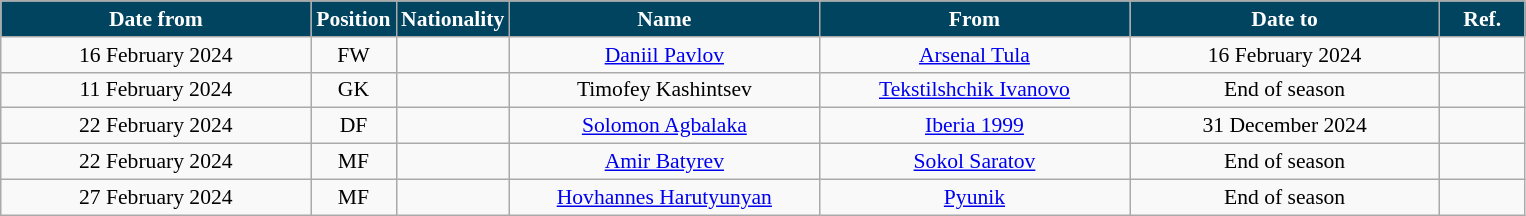<table class="wikitable" style="text-align:center; font-size:90%; ">
<tr>
<th style="background:#004460; color:white; width:200px;">Date from</th>
<th style="background:#004460; color:white; width:50px;">Position</th>
<th style="background:#004460; color:white; width:50px;">Nationality</th>
<th style="background:#004460; color:white; width:200px;">Name</th>
<th style="background:#004460; color:white; width:200px;">From</th>
<th style="background:#004460; color:white; width:200px;">Date to</th>
<th style="background:#004460; color:white; width:50px;">Ref.</th>
</tr>
<tr>
<td>16 February 2024</td>
<td>FW</td>
<td></td>
<td><a href='#'>Daniil Pavlov</a></td>
<td><a href='#'>Arsenal Tula</a></td>
<td>16 February 2024</td>
<td></td>
</tr>
<tr>
<td>11 February 2024</td>
<td>GK</td>
<td></td>
<td>Timofey Kashintsev</td>
<td><a href='#'>Tekstilshchik Ivanovo</a></td>
<td>End of season</td>
<td></td>
</tr>
<tr>
<td>22 February 2024</td>
<td>DF</td>
<td></td>
<td><a href='#'>Solomon Agbalaka</a></td>
<td><a href='#'>Iberia 1999</a></td>
<td>31 December 2024</td>
<td></td>
</tr>
<tr>
<td>22 February 2024</td>
<td>MF</td>
<td></td>
<td><a href='#'>Amir Batyrev</a></td>
<td><a href='#'>Sokol Saratov</a></td>
<td>End of season</td>
<td></td>
</tr>
<tr>
<td>27 February 2024</td>
<td>MF</td>
<td></td>
<td><a href='#'>Hovhannes Harutyunyan</a></td>
<td><a href='#'>Pyunik</a></td>
<td>End of season</td>
<td></td>
</tr>
</table>
